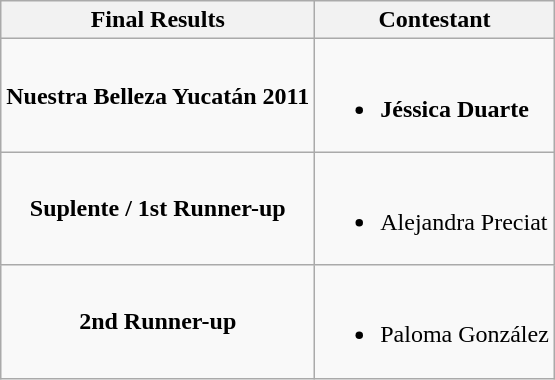<table class="wikitable">
<tr>
<th>Final Results</th>
<th>Contestant</th>
</tr>
<tr>
<td align="center"><strong>Nuestra Belleza Yucatán 2011</strong></td>
<td><br><ul><li><strong>Jéssica Duarte</strong></li></ul></td>
</tr>
<tr>
<td align="center"><strong>Suplente / 1st Runner-up</strong></td>
<td><br><ul><li>Alejandra Preciat</li></ul></td>
</tr>
<tr>
<td align="center"><strong>2nd Runner-up</strong></td>
<td><br><ul><li>Paloma González</li></ul></td>
</tr>
</table>
